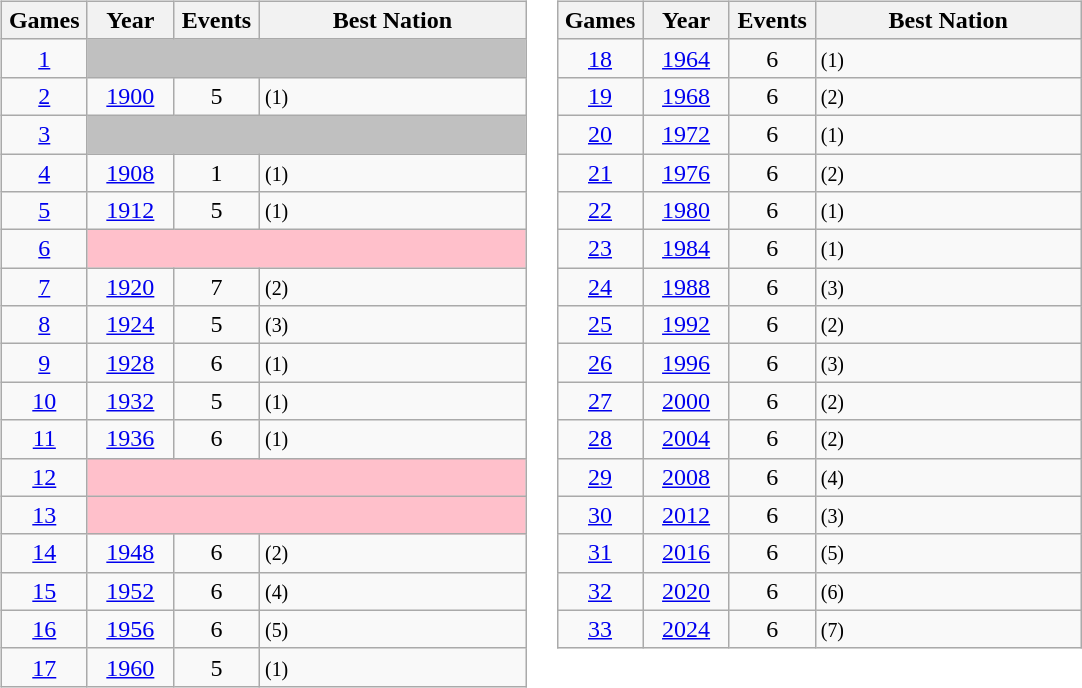<table>
<tr>
<td><br><table class=wikitable>
<tr>
<th width=50>Games</th>
<th width=50>Year</th>
<th width=50>Events</th>
<th width=170>Best Nation</th>
</tr>
<tr>
<td align=center><a href='#'>1</a></td>
<td colspan="3" bgcolor="silver"></td>
</tr>
<tr>
<td align=center><a href='#'>2</a></td>
<td align=center><a href='#'>1900</a></td>
<td align=center>5</td>
<td> <small>(1)</small></td>
</tr>
<tr>
<td align=center><a href='#'>3</a></td>
<td colspan="3" bgcolor="silver"></td>
</tr>
<tr>
<td align=center><a href='#'>4</a></td>
<td align=center><a href='#'>1908</a></td>
<td align=center>1</td>
<td> <small>(1)</small></td>
</tr>
<tr>
<td align=center><a href='#'>5</a></td>
<td align=center><a href='#'>1912</a></td>
<td align=center>5</td>
<td> <small>(1)</small></td>
</tr>
<tr>
<td align=center><a href='#'>6</a></td>
<td colspan="3" bgcolor="pink"></td>
</tr>
<tr>
<td align=center><a href='#'>7</a></td>
<td align=center><a href='#'>1920</a></td>
<td align=center>7</td>
<td> <small>(2)</small></td>
</tr>
<tr>
<td align=center><a href='#'>8</a></td>
<td align=center><a href='#'>1924</a></td>
<td align=center>5</td>
<td> <small>(3)</small></td>
</tr>
<tr>
<td align=center><a href='#'>9</a></td>
<td align=center><a href='#'>1928</a></td>
<td align=center>6</td>
<td> <small>(1)</small></td>
</tr>
<tr>
<td align=center><a href='#'>10</a></td>
<td align=center><a href='#'>1932</a></td>
<td align=center>5</td>
<td> <small>(1)</small></td>
</tr>
<tr>
<td align=center><a href='#'>11</a></td>
<td align=center><a href='#'>1936</a></td>
<td align=center>6</td>
<td> <small>(1)</small></td>
</tr>
<tr>
<td align=center><a href='#'>12</a></td>
<td colspan="3" bgcolor="pink"></td>
</tr>
<tr>
<td align=center><a href='#'>13</a></td>
<td colspan="3" bgcolor="pink"></td>
</tr>
<tr>
<td align=center><a href='#'>14</a></td>
<td align=center><a href='#'>1948</a></td>
<td align=center>6</td>
<td> <small>(2)</small></td>
</tr>
<tr>
<td align=center><a href='#'>15</a></td>
<td align=center><a href='#'>1952</a></td>
<td align=center>6</td>
<td> <small>(4)</small></td>
</tr>
<tr>
<td align=center><a href='#'>16</a></td>
<td align=center><a href='#'>1956</a></td>
<td align=center>6</td>
<td> <small>(5)</small></td>
</tr>
<tr>
<td align=center><a href='#'>17</a></td>
<td align=center><a href='#'>1960</a></td>
<td align=center>5</td>
<td> <small>(1)</small></td>
</tr>
</table>
</td>
<td valign=top><br><table class=wikitable>
<tr>
<th width=50>Games</th>
<th width=50>Year</th>
<th width=50>Events</th>
<th width=170>Best Nation</th>
</tr>
<tr>
<td align=center><a href='#'>18</a></td>
<td align=center><a href='#'>1964</a></td>
<td align=center>6</td>
<td> <small>(1)</small></td>
</tr>
<tr>
<td align=center><a href='#'>19</a></td>
<td align=center><a href='#'>1968</a></td>
<td align=center>6</td>
<td> <small>(2)</small></td>
</tr>
<tr>
<td align=center><a href='#'>20</a></td>
<td align=center><a href='#'>1972</a></td>
<td align=center>6</td>
<td> <small>(1)</small></td>
</tr>
<tr>
<td align=center><a href='#'>21</a></td>
<td align=center><a href='#'>1976</a></td>
<td align=center>6</td>
<td> <small>(2)</small></td>
</tr>
<tr>
<td align=center><a href='#'>22</a></td>
<td align=center><a href='#'>1980</a></td>
<td align=center>6</td>
<td> <small>(1)</small></td>
</tr>
<tr>
<td align=center><a href='#'>23</a></td>
<td align=center><a href='#'>1984</a></td>
<td align=center>6</td>
<td> <small>(1)</small></td>
</tr>
<tr>
<td align=center><a href='#'>24</a></td>
<td align=center><a href='#'>1988</a></td>
<td align=center>6</td>
<td> <small>(3)</small></td>
</tr>
<tr>
<td align=center><a href='#'>25</a></td>
<td align=center><a href='#'>1992</a></td>
<td align=center>6</td>
<td> <small>(2)</small></td>
</tr>
<tr>
<td align=center><a href='#'>26</a></td>
<td align=center><a href='#'>1996</a></td>
<td align=center>6</td>
<td> <small>(3)</small></td>
</tr>
<tr>
<td align=center><a href='#'>27</a></td>
<td align=center><a href='#'>2000</a></td>
<td align=center>6</td>
<td> <small>(2)</small></td>
</tr>
<tr>
<td align=center><a href='#'>28</a></td>
<td align=center><a href='#'>2004</a></td>
<td align=center>6</td>
<td> <small>(2)</small></td>
</tr>
<tr>
<td align=center><a href='#'>29</a></td>
<td align=center><a href='#'>2008</a></td>
<td align=center>6</td>
<td> <small>(4)</small></td>
</tr>
<tr>
<td align=center><a href='#'>30</a></td>
<td align=center><a href='#'>2012</a></td>
<td align=center>6</td>
<td> <small>(3)</small></td>
</tr>
<tr>
<td align=center><a href='#'>31</a></td>
<td align=center><a href='#'>2016</a></td>
<td align=center>6</td>
<td> <small>(5)</small></td>
</tr>
<tr>
<td align=center><a href='#'>32</a></td>
<td align=center><a href='#'>2020</a></td>
<td align=center>6</td>
<td> <small>(6)</small></td>
</tr>
<tr>
<td align=center><a href='#'>33</a></td>
<td align=center><a href='#'>2024</a></td>
<td align=center>6</td>
<td> <small>(7)</small></td>
</tr>
</table>
</td>
</tr>
</table>
